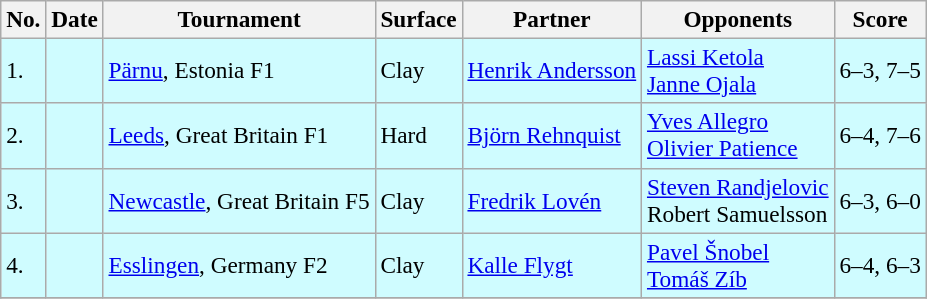<table class="unsortable wikitable" style=font-size:97%>
<tr>
<th>No.</th>
<th>Date</th>
<th>Tournament</th>
<th>Surface</th>
<th>Partner</th>
<th>Opponents</th>
<th class="unsortable">Score</th>
</tr>
<tr style="background:#cffcff;">
<td>1.</td>
<td></td>
<td><a href='#'>Pärnu</a>, Estonia F1</td>
<td>Clay</td>
<td> <a href='#'>Henrik Andersson</a></td>
<td> <a href='#'>Lassi Ketola</a><br> <a href='#'>Janne Ojala</a></td>
<td>6–3, 7–5</td>
</tr>
<tr style="background:#cffcff;">
<td>2.</td>
<td></td>
<td><a href='#'>Leeds</a>, Great Britain F1</td>
<td>Hard</td>
<td> <a href='#'>Björn Rehnquist</a></td>
<td> <a href='#'>Yves Allegro</a><br> <a href='#'>Olivier Patience</a></td>
<td>6–4, 7–6</td>
</tr>
<tr style="background:#cffcff;">
<td>3.</td>
<td></td>
<td><a href='#'>Newcastle</a>, Great Britain F5</td>
<td>Clay</td>
<td> <a href='#'>Fredrik Lovén</a></td>
<td> <a href='#'>Steven Randjelovic</a><br> Robert Samuelsson</td>
<td>6–3, 6–0</td>
</tr>
<tr style="background:#cffcff;">
<td>4.</td>
<td></td>
<td><a href='#'>Esslingen</a>, Germany F2</td>
<td>Clay</td>
<td> <a href='#'>Kalle Flygt</a></td>
<td> <a href='#'>Pavel Šnobel</a><br> <a href='#'>Tomáš Zíb</a></td>
<td>6–4, 6–3</td>
</tr>
<tr>
</tr>
</table>
